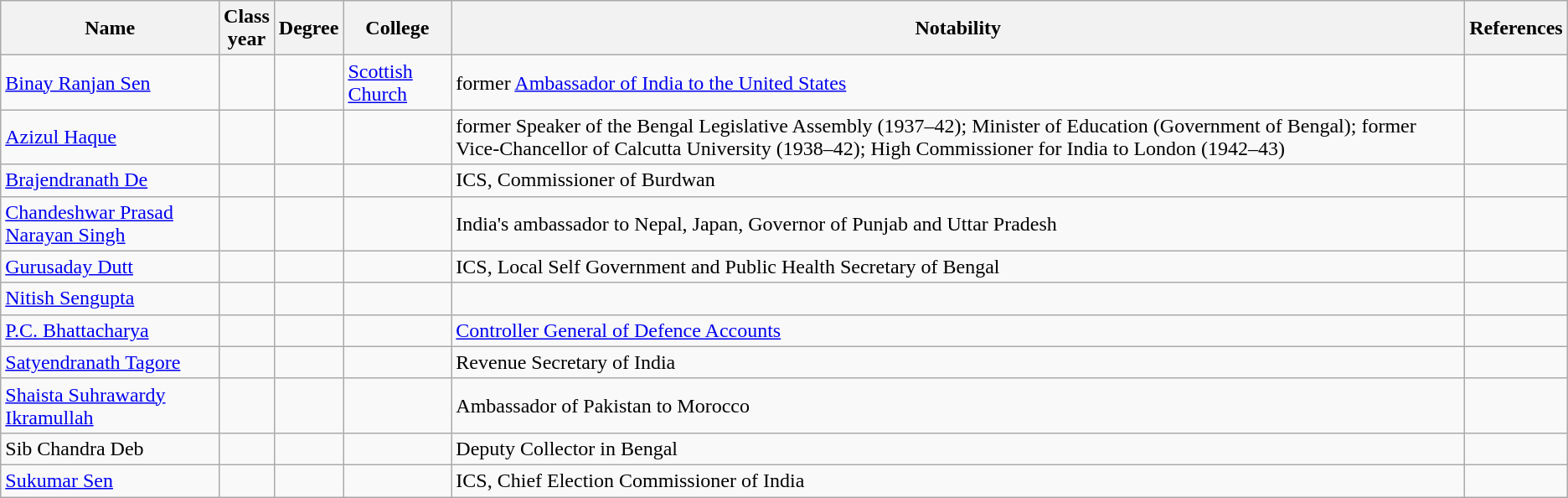<table class="wikitable sortable">
<tr>
<th>Name</th>
<th>Class<br>year</th>
<th>Degree</th>
<th>College</th>
<th class="unsortable">Notability</th>
<th class="unsortable">References</th>
</tr>
<tr>
<td><a href='#'>Binay Ranjan Sen</a></td>
<td></td>
<td></td>
<td><a href='#'>Scottish Church</a></td>
<td>former <a href='#'>Ambassador of India to the United States</a></td>
<td></td>
</tr>
<tr>
<td><a href='#'>Azizul Haque</a></td>
<td></td>
<td></td>
<td></td>
<td>former Speaker of the Bengal Legislative Assembly (1937–42); Minister of Education (Government of Bengal); former Vice-Chancellor of Calcutta University (1938–42); High Commissioner for India to London (1942–43)</td>
<td></td>
</tr>
<tr>
<td><a href='#'>Brajendranath De</a></td>
<td></td>
<td></td>
<td></td>
<td>ICS, Commissioner of Burdwan</td>
<td></td>
</tr>
<tr>
<td><a href='#'>Chandeshwar Prasad Narayan Singh</a></td>
<td></td>
<td></td>
<td></td>
<td>India's ambassador to Nepal, Japan, Governor of Punjab and Uttar Pradesh</td>
<td></td>
</tr>
<tr>
<td><a href='#'>Gurusaday Dutt</a></td>
<td></td>
<td></td>
<td></td>
<td>ICS, Local Self Government and Public Health Secretary of Bengal</td>
<td></td>
</tr>
<tr>
<td><a href='#'>Nitish Sengupta</a></td>
<td></td>
<td></td>
<td></td>
<td></td>
<td></td>
</tr>
<tr>
<td><a href='#'>P.C. Bhattacharya</a></td>
<td></td>
<td></td>
<td></td>
<td><a href='#'>Controller General of Defence Accounts</a></td>
<td></td>
</tr>
<tr>
<td><a href='#'>Satyendranath Tagore</a></td>
<td></td>
<td></td>
<td></td>
<td>Revenue Secretary of India</td>
<td></td>
</tr>
<tr>
<td><a href='#'>Shaista Suhrawardy Ikramullah</a></td>
<td></td>
<td></td>
<td></td>
<td>Ambassador of Pakistan to Morocco</td>
<td></td>
</tr>
<tr>
<td>Sib Chandra Deb</td>
<td></td>
<td></td>
<td></td>
<td>Deputy Collector in Bengal</td>
<td></td>
</tr>
<tr>
<td><a href='#'>Sukumar Sen</a></td>
<td></td>
<td></td>
<td></td>
<td>ICS, Chief Election Commissioner of India</td>
<td></td>
</tr>
</table>
